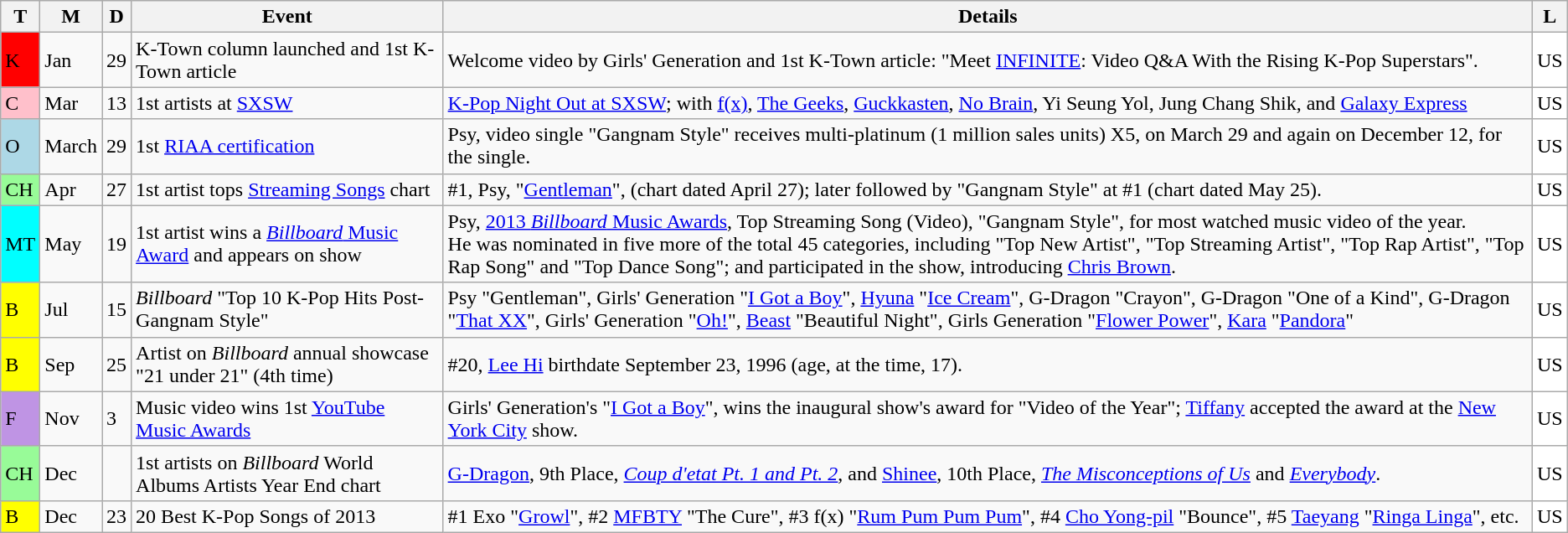<table class="wikitable">
<tr>
<th>T</th>
<th>M</th>
<th>D</th>
<th>Event</th>
<th>Details</th>
<th>L</th>
</tr>
<tr>
<td style="background:red">K</td>
<td>Jan</td>
<td>29</td>
<td>K-Town column launched and 1st K-Town article</td>
<td>Welcome video by Girls' Generation and 1st K-Town article: "Meet <a href='#'>INFINITE</a>: Video Q&A With the Rising K-Pop Superstars".</td>
<td style="background:white">US</td>
</tr>
<tr>
<td style="background:pink">C</td>
<td>Mar</td>
<td>13</td>
<td>1st artists at <a href='#'>SXSW</a></td>
<td><a href='#'>K-Pop Night Out at SXSW</a>; with <a href='#'>f(x)</a>, <a href='#'>The Geeks</a>, <a href='#'>Guckkasten</a>, <a href='#'>No Brain</a>, Yi Seung Yol, Jung Chang Shik, and <a href='#'>Galaxy Express</a></td>
<td style="background:white">US</td>
</tr>
<tr>
<td style="background:lightBlue">O</td>
<td>March</td>
<td>29</td>
<td>1st <a href='#'>RIAA certification</a></td>
<td>Psy, video single "Gangnam Style" receives multi-platinum (1 million sales units) X5, on March 29 and again on December 12, for the single.</td>
<td style="background:white">US</td>
</tr>
<tr>
<td style="background:palegreen">CH</td>
<td>Apr</td>
<td>27</td>
<td>1st artist tops <a href='#'>Streaming Songs</a> chart</td>
<td>#1, Psy, "<a href='#'>Gentleman</a>", (chart dated April 27); later followed by "Gangnam Style" at #1 (chart dated May 25).</td>
<td style="background:white">US</td>
</tr>
<tr>
<td style="background:aqua">MT</td>
<td>May</td>
<td>19</td>
<td>1st artist wins a <a href='#'><em>Billboard</em> Music Award</a> and appears on show</td>
<td>Psy, <a href='#'>2013 <em>Billboard</em> Music Awards</a>, Top Streaming Song (Video), "Gangnam Style", for most watched music video of the year.<br> He was nominated in five more of the total 45 categories, including "Top New Artist", "Top Streaming Artist", "Top Rap Artist", "Top Rap Song" and "Top Dance Song"; and participated in the show, introducing <a href='#'>Chris Brown</a>.</td>
<td style="background:white">US</td>
</tr>
<tr>
<td style="background:yellow">B</td>
<td>Jul</td>
<td>15</td>
<td><em>Billboard</em> "Top 10 K-Pop Hits Post-Gangnam Style"</td>
<td>Psy "Gentleman", Girls' Generation "<a href='#'>I Got a Boy</a>", <a href='#'>Hyuna</a> "<a href='#'>Ice Cream</a>", G-Dragon "Crayon", G-Dragon "One of a Kind", G-Dragon "<a href='#'>That XX</a>", Girls' Generation "<a href='#'>Oh!</a>", <a href='#'>Beast</a> "Beautiful Night", Girls Generation "<a href='#'>Flower Power</a>", <a href='#'>Kara</a> "<a href='#'>Pandora</a>"</td>
<td style="background:white">US</td>
</tr>
<tr>
<td style="background:yellow">B</td>
<td>Sep</td>
<td>25</td>
<td>Artist on <em>Billboard</em> annual showcase "21 under 21" (4th time)</td>
<td>#20, <a href='#'>Lee Hi</a> birthdate September 23, 1996 (age, at the time, 17).</td>
<td style="background:white">US</td>
</tr>
<tr>
<td style="background:#BF94E4">F</td>
<td>Nov</td>
<td>3</td>
<td>Music video wins 1st <a href='#'>YouTube Music Awards</a></td>
<td>Girls' Generation's "<a href='#'>I Got a Boy</a>", wins the inaugural show's award for "Video of the Year"; <a href='#'>Tiffany</a> accepted the award at the <a href='#'>New York City</a> show.</td>
<td style="background:white">US</td>
</tr>
<tr>
<td style="background:palegreen">CH</td>
<td>Dec</td>
<td></td>
<td>1st artists on <em>Billboard</em> World Albums Artists Year End chart</td>
<td><a href='#'>G-Dragon</a>, 9th Place, <em><a href='#'>Coup d'etat Pt. 1 and Pt. 2</a></em>, and <a href='#'>Shinee</a>, 10th Place, <em><a href='#'>The Misconceptions of Us</a></em> and <em><a href='#'>Everybody</a></em>.</td>
<td style="background:white">US</td>
</tr>
<tr>
<td style="background:yellow">B</td>
<td>Dec</td>
<td>23</td>
<td>20 Best K-Pop Songs of 2013</td>
<td>#1 Exo "<a href='#'>Growl</a>", #2 <a href='#'>MFBTY</a> "The Cure", #3 f(x) "<a href='#'>Rum Pum Pum Pum</a>", #4 <a href='#'>Cho Yong-pil</a> "Bounce", #5 <a href='#'>Taeyang</a> "<a href='#'>Ringa Linga</a>", etc.</td>
<td style="background:white">US</td>
</tr>
</table>
